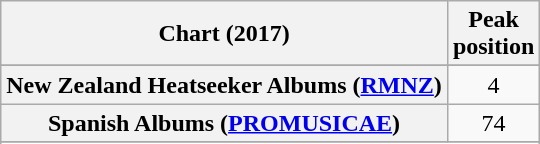<table class="wikitable plainrowheaders" style="text-align:center">
<tr>
<th scope="col">Chart (2017)</th>
<th scope="col">Peak<br> position</th>
</tr>
<tr>
</tr>
<tr>
</tr>
<tr>
</tr>
<tr>
<th scope="row">New Zealand Heatseeker Albums (<a href='#'>RMNZ</a>)</th>
<td>4</td>
</tr>
<tr>
<th scope="row">Spanish Albums (<a href='#'>PROMUSICAE</a>)</th>
<td>74</td>
</tr>
<tr>
</tr>
<tr>
</tr>
<tr>
</tr>
<tr>
</tr>
<tr>
</tr>
</table>
